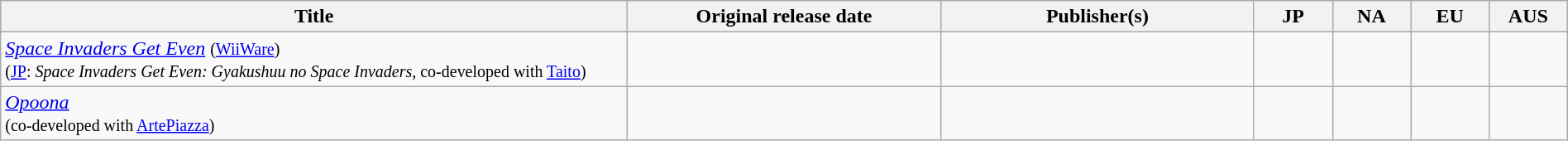<table class="wikitable sortable" style="width: 100%;">
<tr>
<th style="width:40%;">Title</th>
<th style="width:20%;">Original release date</th>
<th style="width:20%;">Publisher(s)</th>
<th style="width:5%;">JP</th>
<th style="width:5%;">NA</th>
<th style="width:5%;">EU</th>
<th style="width:5%;">AUS</th>
</tr>
<tr>
<td><em><a href='#'>Space Invaders Get Even</a></em> <small>(<a href='#'>WiiWare</a>)</small><br><small>(<a href='#'>JP</a>: <em>Space Invaders Get Even: Gyakushuu no Space Invaders</em>, co-developed with <a href='#'>Taito</a>)</small></td>
<td></td>
<td></td>
<td></td>
<td></td>
<td></td>
<td></td>
</tr>
<tr>
<td><em><a href='#'>Opoona</a></em><br><small>(co-developed with <a href='#'>ArtePiazza</a>)</small></td>
<td></td>
<td></td>
<td></td>
<td></td>
<td></td>
<td></td>
</tr>
</table>
